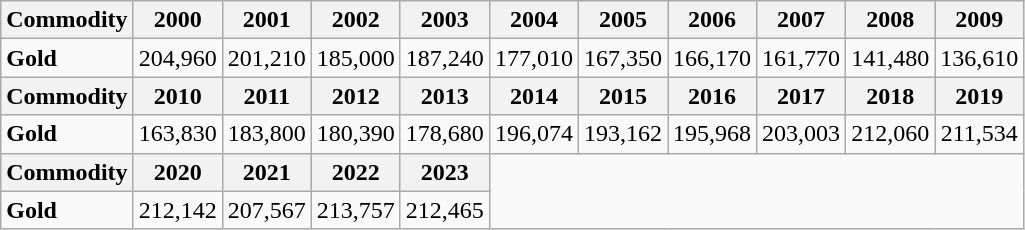<table class="wikitable">
<tr>
<th>Commodity</th>
<th>2000</th>
<th>2001</th>
<th>2002</th>
<th>2003</th>
<th>2004</th>
<th>2005</th>
<th>2006</th>
<th>2007</th>
<th>2008</th>
<th>2009</th>
</tr>
<tr style="text-align:center;">
<td align="left"><strong>Gold</strong></td>
<td>204,960</td>
<td>201,210</td>
<td>185,000</td>
<td>187,240</td>
<td>177,010</td>
<td>167,350</td>
<td>166,170</td>
<td>161,770</td>
<td>141,480</td>
<td>136,610</td>
</tr>
<tr>
<th>Commodity</th>
<th>2010</th>
<th>2011</th>
<th>2012</th>
<th>2013</th>
<th>2014</th>
<th>2015</th>
<th>2016</th>
<th>2017</th>
<th>2018</th>
<th>2019</th>
</tr>
<tr style="text-align:center;">
<td align="left"><strong>Gold</strong></td>
<td>163,830</td>
<td>183,800</td>
<td>180,390</td>
<td>178,680</td>
<td>196,074</td>
<td>193,162</td>
<td>195,968</td>
<td>203,003</td>
<td>212,060</td>
<td>211,534</td>
</tr>
<tr>
<th>Commodity</th>
<th>2020</th>
<th>2021</th>
<th>2022</th>
<th>2023</th>
</tr>
<tr style="text-align:center;">
<td align="left"><strong>Gold</strong></td>
<td>212,142</td>
<td>207,567</td>
<td>213,757</td>
<td>212,465</td>
</tr>
</table>
